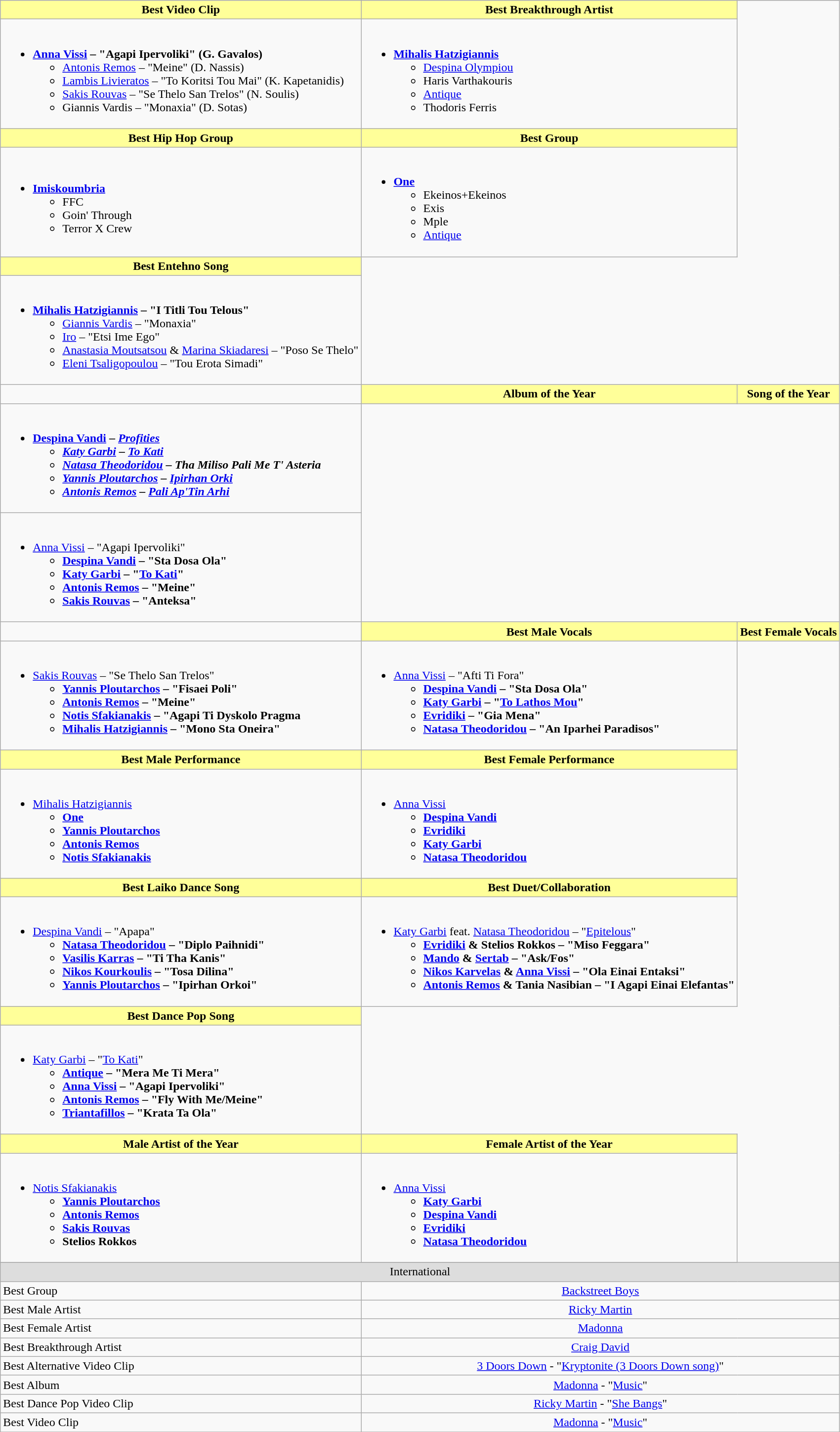<table class=wikitable style="width="150%">
<tr>
<th style="background:#FFFF99;" ! style="width="50%">Best Video Clip</th>
<th style="background:#FFFF99;" ! style="width="50%">Best Breakthrough Artist</th>
</tr>
<tr>
<td><br><ul><li><strong><a href='#'>Anna Vissi</a> – "Agapi Ipervoliki" (G. Gavalos)</strong><ul><li><a href='#'>Antonis Remos</a> – "Meine" (D. Nassis)</li><li><a href='#'>Lambis Livieratos</a> – "To Koritsi Tou Mai" (K. Kapetanidis)</li><li><a href='#'>Sakis Rouvas</a> – "Se Thelo San Trelos" (N. Soulis)</li><li>Giannis Vardis – "Monaxia" (D. Sotas)</li></ul></li></ul></td>
<td><br><ul><li><strong><a href='#'>Mihalis Hatzigiannis</a></strong><ul><li><a href='#'>Despina Olympiou</a></li><li>Haris Varthakouris</li><li><a href='#'>Antique</a></li><li>Thodoris Ferris</li></ul></li></ul></td>
</tr>
<tr>
<th style="background:#FFFF99;" ! style="width="50%">Best Hip Hop Group</th>
<th style="background:#FFFF99;" ! style="width="50%">Best Group</th>
</tr>
<tr>
<td><br><ul><li><strong><a href='#'>Imiskoumbria</a></strong><ul><li>FFC</li><li>Goin' Through</li><li>Terror X Crew</li></ul></li></ul></td>
<td><br><ul><li><strong><a href='#'>One</a></strong><ul><li>Ekeinos+Ekeinos</li><li>Exis</li><li>Mple</li><li><a href='#'>Antique</a></li></ul></li></ul></td>
</tr>
<tr>
<th style="background:#FFFF99;" ! style="width="50%">Best Entehno Song</th>
</tr>
<tr>
<td><br><ul><li><strong><a href='#'>Mihalis Hatzigiannis</a> – "I Titli Tou Telous"</strong><ul><li><a href='#'>Giannis Vardis</a> – "Monaxia"</li><li><a href='#'>Iro</a> – "Etsi Ime Ego"</li><li><a href='#'>Anastasia Moutsatsou</a> & <a href='#'>Marina Skiadaresi</a> – "Poso Se Thelo"</li><li><a href='#'>Eleni Tsaligopoulou</a> – "Tou Erota Simadi"</li></ul></li></ul></td>
</tr>
<tr>
<td></td>
<th style="background:#FFFF99;" ! style="width="50%">Album of the Year</th>
<th style="background:#FFFF99;" ! style="width="50%">Song of the Year</th>
</tr>
<tr>
<td><br><ul><li><strong><a href='#'>Despina Vandi</a> – <em><a href='#'>Profities</a><strong><em><ul><li><a href='#'>Katy Garbi</a> – </em><a href='#'>To Kati</a><em></li><li><a href='#'>Natasa Theodoridou</a> – </em>Tha Miliso Pali Me T' Asteria<em></li><li><a href='#'>Yannis Ploutarchos</a> – </em><a href='#'>Ipirhan Orki</a><em></li><li><a href='#'>Antonis Remos</a> – </em><a href='#'>Pali Ap'Tin Arhi</a><em></li></ul></li></ul></td>
</tr>
<tr>
<td><br><ul><li></strong><a href='#'>Anna Vissi</a> – "Agapi Ipervoliki"<strong><ul><li><a href='#'>Despina Vandi</a> – "Sta Dosa Ola"</li><li><a href='#'>Katy Garbi</a> – "<a href='#'>To Kati</a>"</li><li><a href='#'>Antonis Remos</a> – "Meine"</li><li><a href='#'>Sakis Rouvas</a> – "Anteksa"</li></ul></li></ul></td>
</tr>
<tr>
<td></td>
<th style="background:#FFFF99;" ! style="width="50%">Best Male Vocals</th>
<th style="background:#FFFF99;" ! style="width="50%">Best Female Vocals</th>
</tr>
<tr>
<td><br><ul><li></strong><a href='#'>Sakis Rouvas</a> – "Se Thelo San Trelos"<strong><ul><li><a href='#'>Yannis Ploutarchos</a> – "Fisaei Poli"</li><li><a href='#'>Antonis Remos</a> – "Meine"</li><li><a href='#'>Notis Sfakianakis</a> – "Agapi Ti Dyskolo Pragma</li><li><a href='#'>Mihalis Hatzigiannis</a> – "Mono Sta Oneira"</li></ul></li></ul></td>
<td><br><ul><li></strong><a href='#'>Anna Vissi</a> – "Afti Ti Fora"<strong><ul><li><a href='#'>Despina Vandi</a> – "Sta Dosa Ola"</li><li><a href='#'>Katy Garbi</a> – "<a href='#'>To Lathos Mou</a>"</li><li><a href='#'>Evridiki</a> – "Gia Mena"</li><li><a href='#'>Natasa Theodoridou</a> – "An Iparhei Paradisos"</li></ul></li></ul></td>
</tr>
<tr>
<th style="background:#FFFF99;" ! style="width="50%">Best Male Performance</th>
<th style="background:#FFFF99;" ! style="width="50%">Best Female Performance</th>
</tr>
<tr>
<td><br><ul><li></strong><a href='#'>Mihalis Hatzigiannis</a><strong><ul><li><a href='#'>One</a></li><li><a href='#'>Yannis Ploutarchos</a></li><li><a href='#'>Antonis Remos</a></li><li><a href='#'>Notis Sfakianakis</a></li></ul></li></ul></td>
<td><br><ul><li></strong><a href='#'>Anna Vissi</a><strong><ul><li><a href='#'>Despina Vandi</a></li><li><a href='#'>Evridiki</a></li><li><a href='#'>Katy Garbi</a></li><li><a href='#'>Natasa Theodoridou</a></li></ul></li></ul></td>
</tr>
<tr>
<th style="background:#FFFF99;" ! style="width="50%">Best Laiko Dance Song</th>
<th style="background:#FFFF99;" ! style="width="50%">Best Duet/Collaboration</th>
</tr>
<tr>
<td><br><ul><li></strong><a href='#'>Despina Vandi</a> – "Apapa"<strong><ul><li><a href='#'>Natasa Theodoridou</a> – "Diplo Paihnidi"</li><li><a href='#'>Vasilis Karras</a> – "Ti Tha Kanis"</li><li><a href='#'>Nikos Kourkoulis</a> – "Tosa Dilina"</li><li><a href='#'>Yannis Ploutarchos</a> – "Ipirhan Orkoi"</li></ul></li></ul></td>
<td><br><ul><li></strong><a href='#'>Katy Garbi</a> feat. <a href='#'>Natasa Theodoridou</a> – "<a href='#'>Epitelous</a>"<strong><ul><li><a href='#'>Evridiki</a> & Stelios Rokkos – "Miso Feggara"</li><li><a href='#'>Mando</a> & <a href='#'>Sertab</a> – "Ask/Fos"</li><li><a href='#'>Nikos Karvelas</a> & <a href='#'>Anna Vissi</a> – "Ola Einai Entaksi"</li><li><a href='#'>Antonis Remos</a> & Tania Nasibian – "I Agapi Einai Elefantas"</li></ul></li></ul></td>
</tr>
<tr>
<th style="background:#FFFF99;" ! style="width="50%">Best Dance Pop Song</th>
</tr>
<tr>
<td><br><ul><li></strong><a href='#'>Katy Garbi</a> – "<a href='#'>To Kati</a>"<strong><ul><li><a href='#'>Antique</a> – "Mera Me Ti Mera"</li><li><a href='#'>Anna Vissi</a> – "Agapi Ipervoliki"</li><li><a href='#'>Antonis Remos</a> – "Fly With Me/Meine"</li><li><a href='#'>Triantafillos</a> – "Krata Ta Ola"</li></ul></li></ul></td>
</tr>
<tr>
<th style="background:#FFFF99;" ! style="width="50%">Male Artist of the Year</th>
<th style="background:#FFFF99;" ! style="width="50%">Female Artist of the Year</th>
</tr>
<tr>
<td><br><ul><li></strong><a href='#'>Notis Sfakianakis</a><strong><ul><li><a href='#'>Yannis Ploutarchos</a></li><li><a href='#'>Antonis Remos</a></li><li><a href='#'>Sakis Rouvas</a></li><li>Stelios Rokkos</li></ul></li></ul></td>
<td><br><ul><li></strong><a href='#'>Anna Vissi</a><strong><ul><li><a href='#'>Katy Garbi</a></li><li><a href='#'>Despina Vandi</a></li><li><a href='#'>Evridiki</a></li><li><a href='#'>Natasa Theodoridou</a></li></ul></li></ul></td>
</tr>
<tr>
</tr>
<tr bgcolor="#DDDDDD">
<td colspan=5 align=center></strong>International<strong></td>
</tr>
<tr>
<td>Best Group</td>
<td colspan=8 align=center "></strong><a href='#'>Backstreet Boys</a><strong></td>
</tr>
<tr>
<td>Best Male Artist</td>
<td colspan=8 align=center "></strong><a href='#'>Ricky Martin</a><strong></td>
</tr>
<tr>
<td>Best Female Artist</td>
<td colspan=8 align=center "></strong><a href='#'>Madonna</a><strong></td>
</tr>
<tr>
<td>Best Breakthrough Artist</td>
<td colspan=8 align=center "></strong><a href='#'>Craig David</a><strong></td>
</tr>
<tr>
<td>Best Alternative Video Clip</td>
<td colspan=8 align=center "></strong><a href='#'>3 Doors Down</a> - "<a href='#'>Kryptonite (3 Doors Down song)</a>"<strong></td>
</tr>
<tr>
<td>Best Album</td>
<td colspan=8 align=center "></strong><a href='#'>Madonna</a> - "<a href='#'>Music</a>"<strong></td>
</tr>
<tr>
<td>Best Dance Pop Video Clip</td>
<td colspan=8 align=center "></strong><a href='#'>Ricky Martin</a> - "<a href='#'>She Bangs</a>"<strong></td>
</tr>
<tr>
<td>Best Video Clip</td>
<td colspan=8 align=center "></strong><a href='#'>Madonna</a> - "<a href='#'>Music</a>"<strong></td>
</tr>
<tr>
</tr>
</table>
